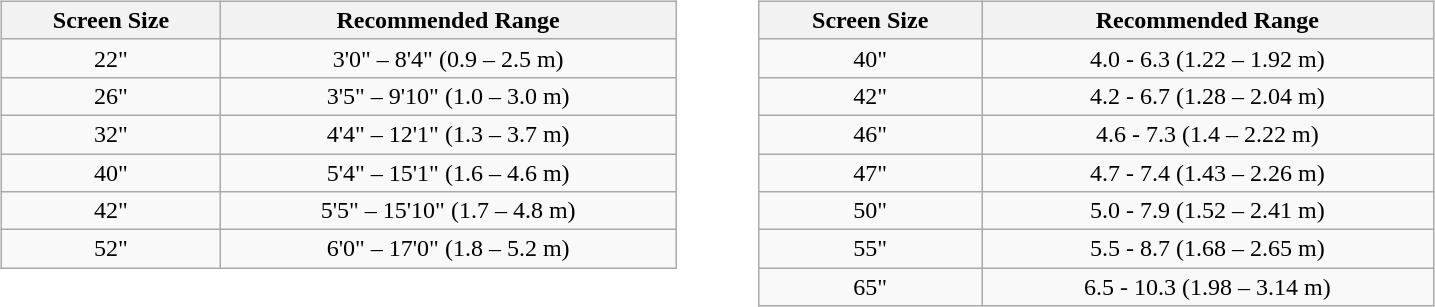<table style="width:80%; margin:auto;">
<tr style="vertical-align:top; text-align:center;">
<td style="width:50%"><br><table class="wikitable" align="center" style="width:90%">
<tr>
<th>Screen Size</th>
<th>Recommended Range</th>
</tr>
<tr style="text-align:center;">
<td>22"</td>
<td>3'0" –  8'4" (0.9 – 2.5 m)</td>
</tr>
<tr style="text-align:center;">
<td>26"</td>
<td>3'5" – 9'10" (1.0 – 3.0 m)</td>
</tr>
<tr style="text-align:center;">
<td>32"</td>
<td>4'4" – 12'1" (1.3 – 3.7 m)</td>
</tr>
<tr style="text-align:center;">
<td>40"</td>
<td>5'4" – 15'1" (1.6 – 4.6 m)</td>
</tr>
<tr style="text-align:center;">
<td>42"</td>
<td>5'5" – 15'10" (1.7 – 4.8 m)</td>
</tr>
<tr style="text-align:center;">
<td>52"</td>
<td>6'0" – 17'0" (1.8 – 5.2 m)</td>
</tr>
</table>
</td>
<td style="width:50%"><br><table class="wikitable" align="center" style="width:90%">
<tr>
<th>Screen Size</th>
<th>Recommended Range</th>
</tr>
<tr style="text-align:center;">
<td>40"</td>
<td>4.0 - 6.3 (1.22 – 1.92 m)</td>
</tr>
<tr style="text-align:center;">
<td>42"</td>
<td>4.2 - 6.7 (1.28 – 2.04 m)</td>
</tr>
<tr style="text-align:center;">
<td>46"</td>
<td>4.6 - 7.3 (1.4 – 2.22 m)</td>
</tr>
<tr style="text-align:center;">
<td>47"</td>
<td>4.7 - 7.4 (1.43 – 2.26 m)</td>
</tr>
<tr style="text-align:center;">
<td>50"</td>
<td>5.0 - 7.9 (1.52 – 2.41 m)</td>
</tr>
<tr style="text-align:center;">
<td>55"</td>
<td>5.5 - 8.7 (1.68 – 2.65 m)</td>
</tr>
<tr style="text-align:center;">
<td>65"</td>
<td>6.5 - 10.3 (1.98 – 3.14 m)</td>
</tr>
</table>
</td>
</tr>
</table>
